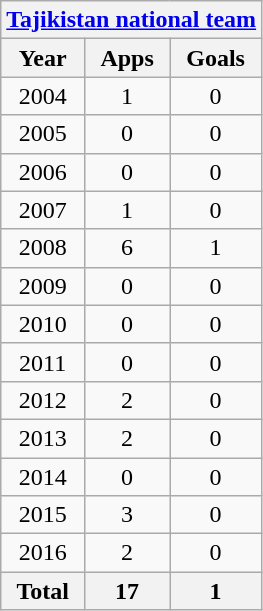<table class="wikitable" style="text-align:center">
<tr>
<th colspan=3><a href='#'>Tajikistan national team</a></th>
</tr>
<tr>
<th>Year</th>
<th>Apps</th>
<th>Goals</th>
</tr>
<tr>
<td>2004</td>
<td>1</td>
<td>0</td>
</tr>
<tr>
<td>2005</td>
<td>0</td>
<td>0</td>
</tr>
<tr>
<td>2006</td>
<td>0</td>
<td>0</td>
</tr>
<tr>
<td>2007</td>
<td>1</td>
<td>0</td>
</tr>
<tr>
<td>2008</td>
<td>6</td>
<td>1</td>
</tr>
<tr>
<td>2009</td>
<td>0</td>
<td>0</td>
</tr>
<tr>
<td>2010</td>
<td>0</td>
<td>0</td>
</tr>
<tr>
<td>2011</td>
<td>0</td>
<td>0</td>
</tr>
<tr>
<td>2012</td>
<td>2</td>
<td>0</td>
</tr>
<tr>
<td>2013</td>
<td>2</td>
<td>0</td>
</tr>
<tr>
<td>2014</td>
<td>0</td>
<td>0</td>
</tr>
<tr>
<td>2015</td>
<td>3</td>
<td>0</td>
</tr>
<tr>
<td>2016</td>
<td>2</td>
<td>0</td>
</tr>
<tr>
<th>Total</th>
<th>17</th>
<th>1</th>
</tr>
</table>
